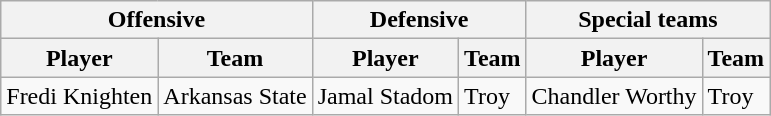<table class="wikitable">
<tr>
<th colspan="2">Offensive</th>
<th colspan="2">Defensive</th>
<th colspan="2">Special teams</th>
</tr>
<tr>
<th>Player</th>
<th>Team</th>
<th>Player</th>
<th>Team</th>
<th>Player</th>
<th>Team</th>
</tr>
<tr>
<td>Fredi Knighten</td>
<td>Arkansas State</td>
<td>Jamal Stadom</td>
<td>Troy</td>
<td>Chandler Worthy</td>
<td>Troy</td>
</tr>
</table>
